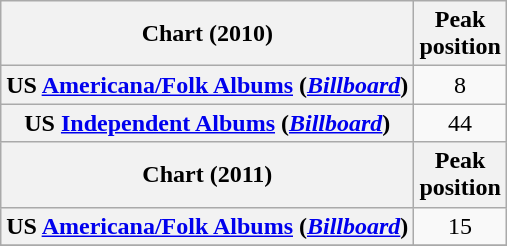<table class="wikitable sortable plainrowheaders" style="text-align:center">
<tr>
<th scope="col">Chart (2010)</th>
<th scope="col">Peak<br>position</th>
</tr>
<tr>
<th scope="row">US <a href='#'>Americana/Folk Albums</a> (<em><a href='#'>Billboard</a></em>)</th>
<td>8</td>
</tr>
<tr>
<th scope="row">US <a href='#'>Independent Albums</a> (<em><a href='#'>Billboard</a></em>)</th>
<td>44</td>
</tr>
<tr>
<th scope="col">Chart (2011)</th>
<th scope="col">Peak<br>position</th>
</tr>
<tr>
<th scope="row">US <a href='#'>Americana/Folk Albums</a> (<em><a href='#'>Billboard</a></em>)</th>
<td>15</td>
</tr>
<tr>
</tr>
</table>
